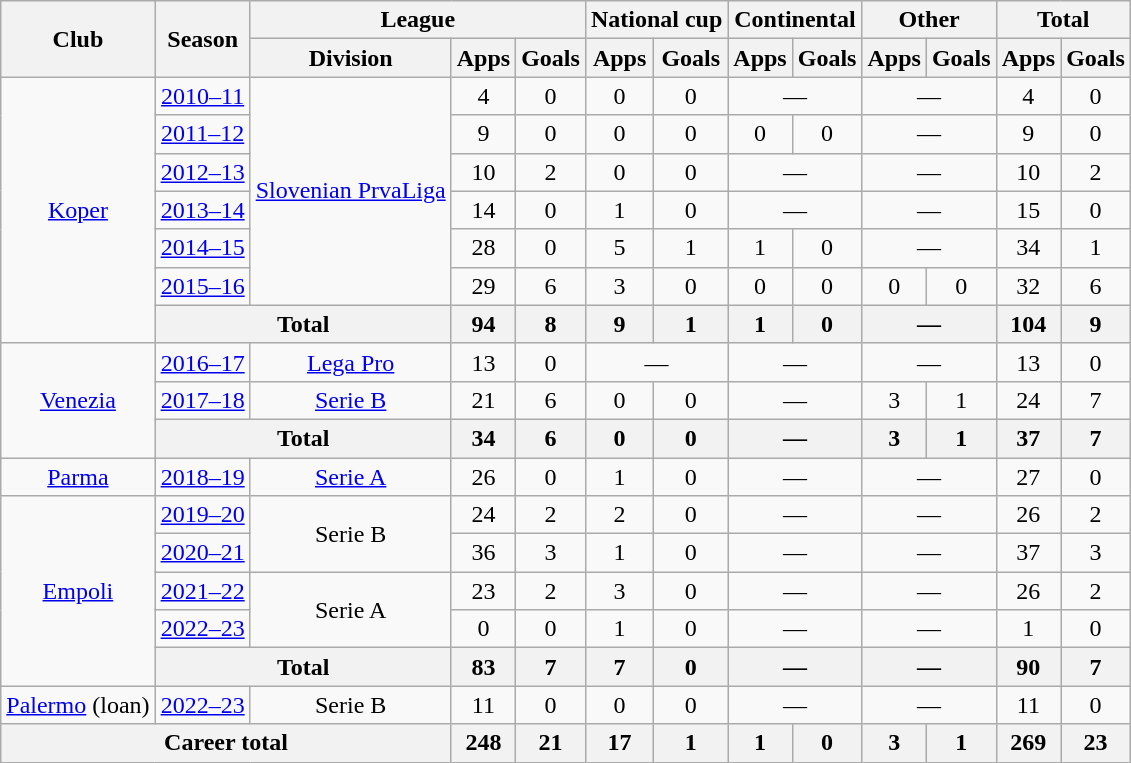<table class="wikitable" style="text-align:center">
<tr>
<th rowspan="2">Club</th>
<th rowspan="2">Season</th>
<th colspan="3">League</th>
<th colspan="2">National cup</th>
<th colspan="2">Continental</th>
<th colspan="2">Other</th>
<th colspan="2">Total</th>
</tr>
<tr>
<th>Division</th>
<th>Apps</th>
<th>Goals</th>
<th>Apps</th>
<th>Goals</th>
<th>Apps</th>
<th>Goals</th>
<th>Apps</th>
<th>Goals</th>
<th>Apps</th>
<th>Goals</th>
</tr>
<tr>
<td rowspan="7"><a href='#'>Koper</a></td>
<td><a href='#'>2010–11</a></td>
<td rowspan="6"><a href='#'>Slovenian PrvaLiga</a></td>
<td>4</td>
<td>0</td>
<td>0</td>
<td>0</td>
<td colspan="2">—</td>
<td colspan="2">—</td>
<td>4</td>
<td>0</td>
</tr>
<tr>
<td><a href='#'>2011–12</a></td>
<td>9</td>
<td>0</td>
<td>0</td>
<td>0</td>
<td>0</td>
<td>0</td>
<td colspan="2">—</td>
<td>9</td>
<td>0</td>
</tr>
<tr>
<td><a href='#'>2012–13</a></td>
<td>10</td>
<td>2</td>
<td>0</td>
<td>0</td>
<td colspan="2">—</td>
<td colspan="2">—</td>
<td>10</td>
<td>2</td>
</tr>
<tr>
<td><a href='#'>2013–14</a></td>
<td>14</td>
<td>0</td>
<td>1</td>
<td>0</td>
<td colspan="2">—</td>
<td colspan="2">—</td>
<td>15</td>
<td>0</td>
</tr>
<tr>
<td><a href='#'>2014–15</a></td>
<td>28</td>
<td>0</td>
<td>5</td>
<td>1</td>
<td>1</td>
<td>0</td>
<td colspan="2">—</td>
<td>34</td>
<td>1</td>
</tr>
<tr>
<td><a href='#'>2015–16</a></td>
<td>29</td>
<td>6</td>
<td>3</td>
<td>0</td>
<td>0</td>
<td>0</td>
<td>0</td>
<td>0</td>
<td>32</td>
<td>6</td>
</tr>
<tr>
<th colspan="2">Total</th>
<th>94</th>
<th>8</th>
<th>9</th>
<th>1</th>
<th>1</th>
<th>0</th>
<th colspan="2">—</th>
<th>104</th>
<th>9</th>
</tr>
<tr>
<td rowspan="3"><a href='#'>Venezia</a></td>
<td><a href='#'>2016–17</a></td>
<td><a href='#'>Lega Pro</a></td>
<td>13</td>
<td>0</td>
<td colspan="2">—</td>
<td colspan="2">—</td>
<td colspan="2">—</td>
<td>13</td>
<td>0</td>
</tr>
<tr>
<td><a href='#'>2017–18</a></td>
<td><a href='#'>Serie B</a></td>
<td>21</td>
<td>6</td>
<td>0</td>
<td>0</td>
<td colspan="2">—</td>
<td>3</td>
<td>1</td>
<td>24</td>
<td>7</td>
</tr>
<tr>
<th colspan="2">Total</th>
<th>34</th>
<th>6</th>
<th>0</th>
<th>0</th>
<th colspan="2">—</th>
<th>3</th>
<th>1</th>
<th>37</th>
<th>7</th>
</tr>
<tr>
<td><a href='#'>Parma</a></td>
<td><a href='#'>2018–19</a></td>
<td><a href='#'>Serie A</a></td>
<td>26</td>
<td>0</td>
<td>1</td>
<td>0</td>
<td colspan="2">—</td>
<td colspan="2">—</td>
<td>27</td>
<td>0</td>
</tr>
<tr>
<td rowspan="5"><a href='#'>Empoli</a></td>
<td><a href='#'>2019–20</a></td>
<td rowspan="2">Serie B</td>
<td>24</td>
<td>2</td>
<td>2</td>
<td>0</td>
<td colspan="2">—</td>
<td colspan="2">—</td>
<td>26</td>
<td>2</td>
</tr>
<tr>
<td><a href='#'>2020–21</a></td>
<td>36</td>
<td>3</td>
<td>1</td>
<td>0</td>
<td colspan="2">—</td>
<td colspan="2">—</td>
<td>37</td>
<td>3</td>
</tr>
<tr>
<td><a href='#'>2021–22</a></td>
<td rowspan="2">Serie A</td>
<td>23</td>
<td>2</td>
<td>3</td>
<td>0</td>
<td colspan="2">—</td>
<td colspan="2">—</td>
<td>26</td>
<td>2</td>
</tr>
<tr>
<td><a href='#'>2022–23</a></td>
<td>0</td>
<td>0</td>
<td>1</td>
<td>0</td>
<td colspan="2">—</td>
<td colspan="2">—</td>
<td>1</td>
<td>0</td>
</tr>
<tr>
<th colspan="2">Total</th>
<th>83</th>
<th>7</th>
<th>7</th>
<th>0</th>
<th colspan="2">—</th>
<th colspan="2">—</th>
<th>90</th>
<th>7</th>
</tr>
<tr>
<td><a href='#'>Palermo</a> (loan)</td>
<td><a href='#'>2022–23</a></td>
<td>Serie B</td>
<td>11</td>
<td>0</td>
<td>0</td>
<td>0</td>
<td colspan="2">—</td>
<td colspan="2">—</td>
<td>11</td>
<td>0</td>
</tr>
<tr>
<th colspan="3">Career total</th>
<th>248</th>
<th>21</th>
<th>17</th>
<th>1</th>
<th>1</th>
<th>0</th>
<th>3</th>
<th>1</th>
<th>269</th>
<th>23</th>
</tr>
</table>
